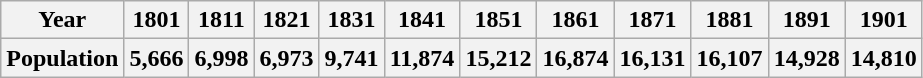<table class="wikitable">
<tr>
<th>Year</th>
<th>1801</th>
<th>1811</th>
<th>1821</th>
<th>1831</th>
<th>1841</th>
<th>1851</th>
<th>1861</th>
<th>1871</th>
<th>1881</th>
<th>1891</th>
<th>1901</th>
</tr>
<tr>
<th>Population</th>
<th>5,666</th>
<th>6,998</th>
<th>6,973</th>
<th>9,741</th>
<th>11,874</th>
<th>15,212</th>
<th>16,874</th>
<th>16,131</th>
<th>16,107</th>
<th>14,928</th>
<th>14,810</th>
</tr>
</table>
